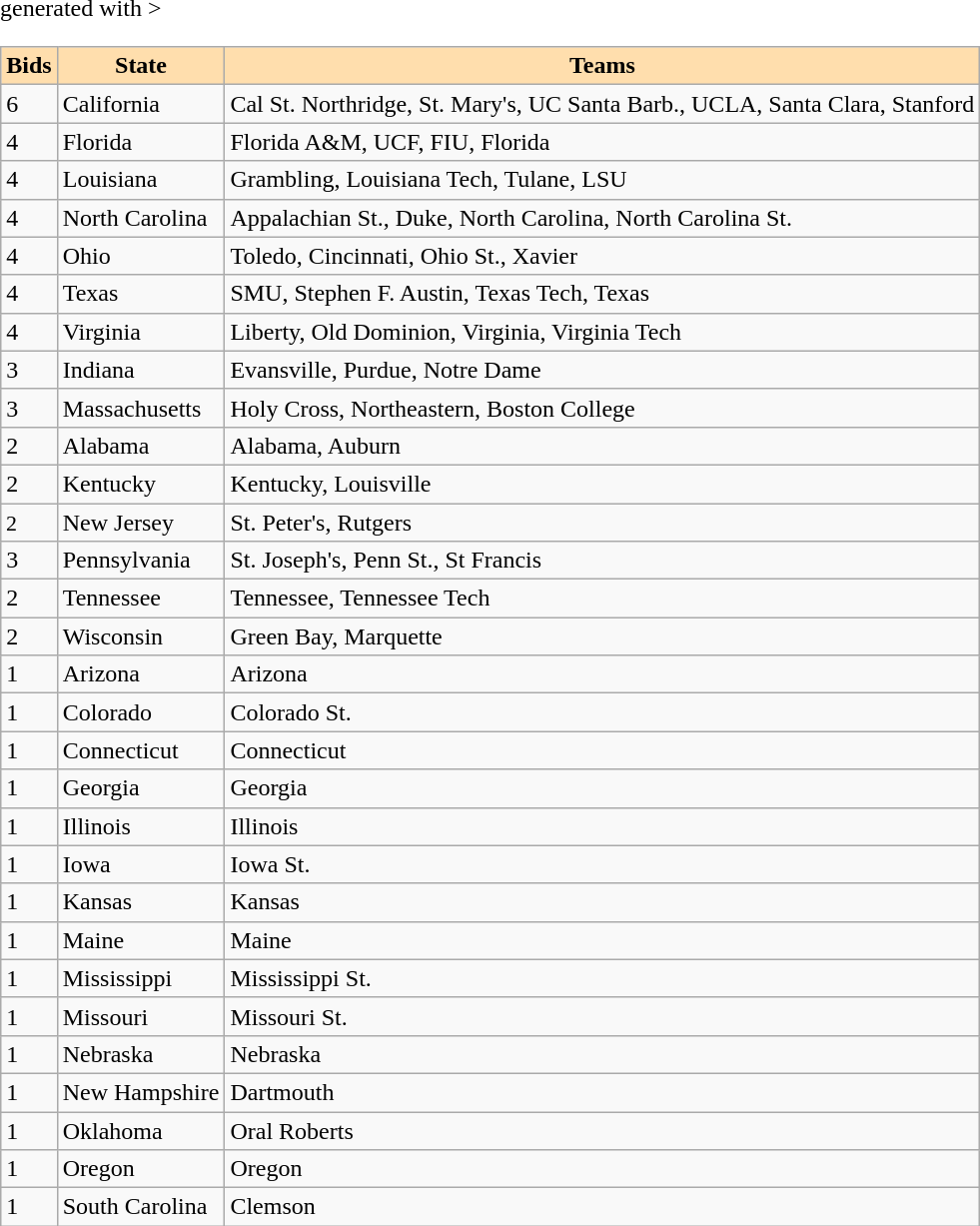<table class="wikitable sortable" <hiddentext>generated with   >
<tr>
<th style="background-color:#FFDEAD;">Bids</th>
<th style="background-color:#FFDEAD;">State</th>
<th style="background-color:#FFDEAD;">Teams</th>
</tr>
<tr valign="bottom">
<td height="14">6</td>
<td>California</td>
<td>Cal  St. Northridge, St. Mary's, UC Santa Barb., UCLA, Santa Clara, Stanford</td>
</tr>
<tr valign="bottom">
<td height="14">4</td>
<td>Florida</td>
<td>Florida A&M, UCF, FIU, Florida</td>
</tr>
<tr valign="bottom">
<td height="14">4</td>
<td>Louisiana</td>
<td>Grambling, Louisiana Tech, Tulane, LSU</td>
</tr>
<tr valign="bottom">
<td height="14">4</td>
<td>North Carolina</td>
<td>Appalachian St., Duke, North Carolina, North Carolina St.</td>
</tr>
<tr valign="bottom">
<td height="14">4</td>
<td>Ohio</td>
<td>Toledo, Cincinnati, Ohio St., Xavier</td>
</tr>
<tr valign="bottom">
<td height="14">4</td>
<td>Texas</td>
<td>SMU, Stephen F. Austin, Texas Tech, Texas</td>
</tr>
<tr valign="bottom">
<td height="14">4</td>
<td>Virginia</td>
<td>Liberty, Old Dominion, Virginia, Virginia Tech</td>
</tr>
<tr valign="bottom">
<td height="14">3</td>
<td>Indiana</td>
<td>Evansville, Purdue, Notre Dame</td>
</tr>
<tr valign="bottom">
<td height="14">3</td>
<td>Massachusetts</td>
<td>Holy Cross, Northeastern, Boston College</td>
</tr>
<tr valign="bottom">
<td height="14">2</td>
<td>Alabama</td>
<td>Alabama, Auburn</td>
</tr>
<tr valign="bottom">
<td height="14">2</td>
<td>Kentucky</td>
<td>Kentucky, Louisville</td>
</tr>
<tr valign="bottom">
<td style="font-size:11pt"  height="14">2</td>
<td>New Jersey</td>
<td>St.  Peter's, Rutgers</td>
</tr>
<tr valign="bottom">
<td height="14">3</td>
<td>Pennsylvania</td>
<td>St.  Joseph's, Penn St., St Francis</td>
</tr>
<tr valign="bottom">
<td height="14">2</td>
<td>Tennessee</td>
<td>Tennessee, Tennessee Tech</td>
</tr>
<tr valign="bottom">
<td height="14">2</td>
<td>Wisconsin</td>
<td>Green Bay, Marquette</td>
</tr>
<tr valign="bottom">
<td height="14">1</td>
<td>Arizona</td>
<td>Arizona</td>
</tr>
<tr valign="bottom">
<td height="14">1</td>
<td>Colorado</td>
<td>Colorado St.</td>
</tr>
<tr valign="bottom">
<td height="14">1</td>
<td>Connecticut</td>
<td>Connecticut</td>
</tr>
<tr valign="bottom">
<td height="14">1</td>
<td>Georgia</td>
<td>Georgia</td>
</tr>
<tr valign="bottom">
<td height="14">1</td>
<td>Illinois</td>
<td>Illinois</td>
</tr>
<tr valign="bottom">
<td height="14">1</td>
<td>Iowa</td>
<td>Iowa St.</td>
</tr>
<tr valign="bottom">
<td height="14">1</td>
<td>Kansas</td>
<td>Kansas</td>
</tr>
<tr valign="bottom">
<td height="14">1</td>
<td>Maine</td>
<td>Maine</td>
</tr>
<tr valign="bottom">
<td height="14">1</td>
<td>Mississippi</td>
<td>Mississippi St.</td>
</tr>
<tr valign="bottom">
<td height="14">1</td>
<td>Missouri</td>
<td>Missouri St.</td>
</tr>
<tr valign="bottom">
<td height="14">1</td>
<td>Nebraska</td>
<td>Nebraska</td>
</tr>
<tr valign="bottom">
<td height="14">1</td>
<td>New Hampshire</td>
<td>Dartmouth</td>
</tr>
<tr valign="bottom">
<td height="14">1</td>
<td>Oklahoma</td>
<td>Oral Roberts</td>
</tr>
<tr valign="bottom">
<td height="14">1</td>
<td>Oregon</td>
<td>Oregon</td>
</tr>
<tr valign="bottom">
<td height="14">1</td>
<td>South Carolina</td>
<td>Clemson</td>
</tr>
</table>
